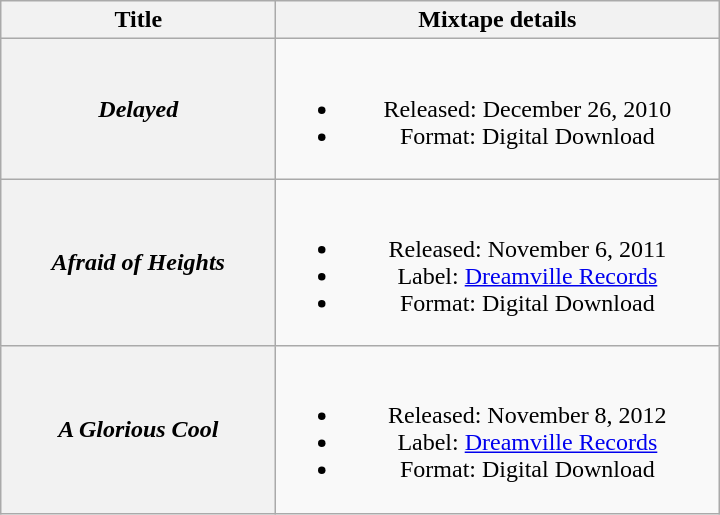<table class="wikitable plainrowheaders" style="text-align:center;">
<tr>
<th scope="col" style="width:11em;">Title</th>
<th scope="col" style="width:18em;">Mixtape details</th>
</tr>
<tr>
<th scope="row"><em>Delayed</em></th>
<td><br><ul><li>Released: December 26, 2010</li><li>Format: Digital Download</li></ul></td>
</tr>
<tr>
<th scope="row"><em>Afraid of Heights</em></th>
<td><br><ul><li>Released: November 6, 2011</li><li>Label: <a href='#'>Dreamville Records</a></li><li>Format: Digital Download</li></ul></td>
</tr>
<tr>
<th scope="row"><em>A Glorious Cool</em></th>
<td><br><ul><li>Released: November 8, 2012</li><li>Label: <a href='#'>Dreamville Records</a></li><li>Format: Digital Download</li></ul></td>
</tr>
</table>
